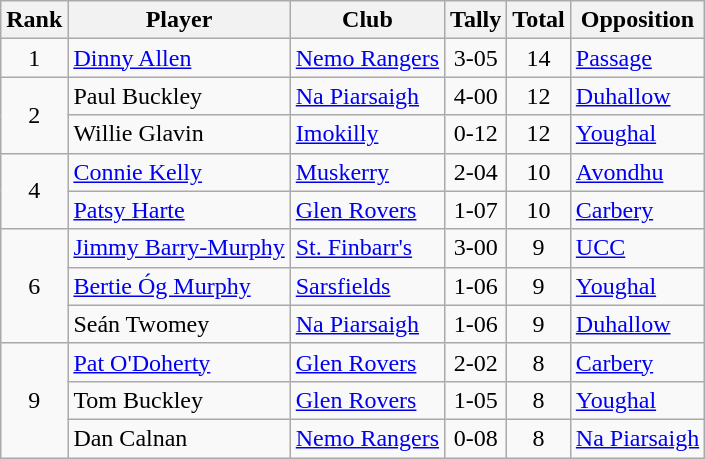<table class="wikitable">
<tr>
<th>Rank</th>
<th>Player</th>
<th>Club</th>
<th>Tally</th>
<th>Total</th>
<th>Opposition</th>
</tr>
<tr>
<td rowspan="1" style="text-align:center;">1</td>
<td><a href='#'>Dinny Allen</a></td>
<td><a href='#'>Nemo Rangers</a></td>
<td align=center>3-05</td>
<td align=center>14</td>
<td><a href='#'>Passage</a></td>
</tr>
<tr>
<td rowspan="2" style="text-align:center;">2</td>
<td>Paul Buckley</td>
<td><a href='#'>Na Piarsaigh</a></td>
<td align=center>4-00</td>
<td align=center>12</td>
<td><a href='#'>Duhallow</a></td>
</tr>
<tr>
<td>Willie Glavin</td>
<td><a href='#'>Imokilly</a></td>
<td align=center>0-12</td>
<td align=center>12</td>
<td><a href='#'>Youghal</a></td>
</tr>
<tr>
<td rowspan="2" style="text-align:center;">4</td>
<td><a href='#'>Connie Kelly</a></td>
<td><a href='#'>Muskerry</a></td>
<td align=center>2-04</td>
<td align=center>10</td>
<td><a href='#'>Avondhu</a></td>
</tr>
<tr>
<td><a href='#'>Patsy Harte</a></td>
<td><a href='#'>Glen Rovers</a></td>
<td align=center>1-07</td>
<td align=center>10</td>
<td><a href='#'>Carbery</a></td>
</tr>
<tr>
<td rowspan="3" style="text-align:center;">6</td>
<td><a href='#'>Jimmy Barry-Murphy</a></td>
<td><a href='#'>St. Finbarr's</a></td>
<td align=center>3-00</td>
<td align=center>9</td>
<td><a href='#'>UCC</a></td>
</tr>
<tr>
<td><a href='#'>Bertie Óg Murphy</a></td>
<td><a href='#'>Sarsfields</a></td>
<td align=center>1-06</td>
<td align=center>9</td>
<td><a href='#'>Youghal</a></td>
</tr>
<tr>
<td>Seán Twomey</td>
<td><a href='#'>Na Piarsaigh</a></td>
<td align=center>1-06</td>
<td align=center>9</td>
<td><a href='#'>Duhallow</a></td>
</tr>
<tr>
<td rowspan="3" style="text-align:center;">9</td>
<td><a href='#'>Pat O'Doherty</a></td>
<td><a href='#'>Glen Rovers</a></td>
<td align=center>2-02</td>
<td align=center>8</td>
<td><a href='#'>Carbery</a></td>
</tr>
<tr>
<td>Tom Buckley</td>
<td><a href='#'>Glen Rovers</a></td>
<td align=center>1-05</td>
<td align=center>8</td>
<td><a href='#'>Youghal</a></td>
</tr>
<tr>
<td>Dan Calnan</td>
<td><a href='#'>Nemo Rangers</a></td>
<td align=center>0-08</td>
<td align=center>8</td>
<td><a href='#'>Na Piarsaigh</a></td>
</tr>
</table>
